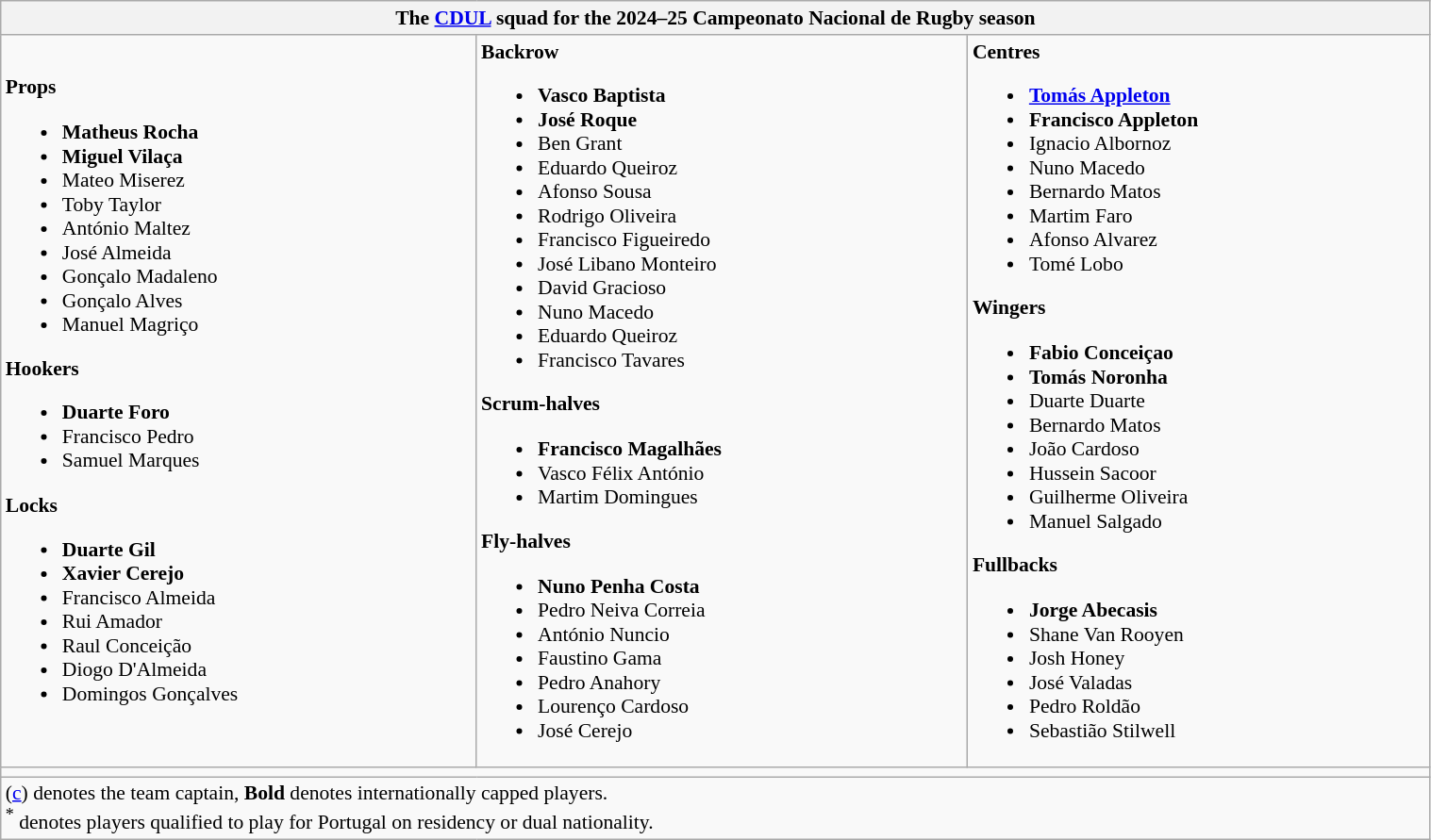<table class="wikitable" style="text-align:left; font-size:90%; width:80%">
<tr>
<th colspan="3">The <strong><a href='#'>CDUL</a></strong> squad for the 2024–25 Campeonato Nacional de Rugby season</th>
</tr>
<tr>
<td><strong>Props</strong><br><ul><li> <strong>Matheus Rocha</strong></li><li> <strong>Miguel Vilaça</strong></li><li> Mateo Miserez</li><li> Toby Taylor</li><li> António Maltez</li><li> José Almeida</li><li> Gonçalo Madaleno</li><li> Gonçalo Alves</li><li> Manuel Magriço</li></ul><strong>Hookers</strong><ul><li> <strong>Duarte Foro</strong></li><li> Francisco Pedro</li><li> Samuel Marques</li></ul><strong>Locks</strong><ul><li> <strong>Duarte Gil</strong></li><li> <strong>Xavier Cerejo</strong></li><li> Francisco Almeida</li><li> Rui Amador</li><li> Raul Conceição</li><li> Diogo D'Almeida</li><li> Domingos Gonçalves</li></ul></td>
<td><strong>Backrow</strong><br><ul><li> <strong>Vasco Baptista</strong></li><li> <strong>José Roque</strong></li><li> Ben Grant</li><li> Eduardo Queiroz</li><li> Afonso Sousa</li><li> Rodrigo Oliveira</li><li> Francisco Figueiredo</li><li> José Libano Monteiro</li><li> David Gracioso</li><li> Nuno Macedo</li><li> Eduardo Queiroz</li><li> Francisco Tavares</li></ul><strong>Scrum-halves</strong><ul><li> <strong>Francisco Magalhães</strong></li><li> Vasco Félix António</li><li> Martim Domingues</li></ul><strong>Fly-halves</strong><ul><li> <strong>Nuno Penha Costa</strong></li><li> Pedro Neiva Correia</li><li> António Nuncio</li><li> Faustino Gama</li><li> Pedro Anahory</li><li> Lourenço Cardoso</li><li> José Cerejo</li></ul></td>
<td><strong>Centres</strong><br><ul><li> <strong><a href='#'>Tomás Appleton</a></strong></li><li> <strong>Francisco Appleton</strong></li><li> Ignacio Albornoz</li><li> Nuno Macedo</li><li> Bernardo Matos</li><li> Martim Faro</li><li> Afonso Alvarez</li><li> Tomé Lobo</li></ul><strong>Wingers</strong><ul><li> <strong>Fabio Conceiçao</strong></li><li> <strong>Tomás Noronha</strong></li><li> Duarte Duarte</li><li> Bernardo Matos</li><li> João Cardoso</li><li> Hussein Sacoor</li><li> Guilherme Oliveira</li><li> Manuel Salgado</li></ul><strong>Fullbacks</strong><ul><li> <strong>Jorge Abecasis</strong></li><li> Shane Van Rooyen</li><li> Josh Honey</li><li> José Valadas</li><li> Pedro Roldão</li><li> Sebastião Stilwell</li></ul></td>
</tr>
<tr>
<td colspan="3"></td>
</tr>
<tr>
<td colspan="3">(<a href='#'>c</a>) denotes the team captain, <strong>Bold</strong> denotes internationally capped players.<br><sup>*</sup> denotes players qualified to play for Portugal on residency or dual nationality.
</td>
</tr>
</table>
